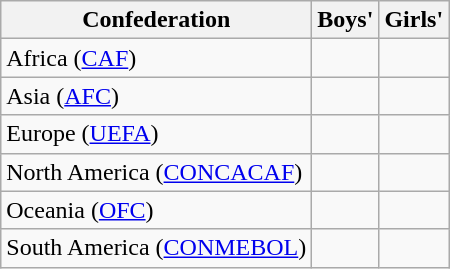<table class="wikitable">
<tr>
<th>Confederation</th>
<th>Boys'</th>
<th>Girls'</th>
</tr>
<tr>
<td>Africa (<a href='#'>CAF</a>)</td>
<td></td>
<td></td>
</tr>
<tr>
<td>Asia (<a href='#'>AFC</a>)</td>
<td></td>
<td></td>
</tr>
<tr>
<td>Europe (<a href='#'>UEFA</a>)</td>
<td></td>
<td></td>
</tr>
<tr>
<td>North America (<a href='#'>CONCACAF</a>)</td>
<td></td>
<td></td>
</tr>
<tr>
<td>Oceania (<a href='#'>OFC</a>)</td>
<td></td>
<td></td>
</tr>
<tr>
<td>South America (<a href='#'>CONMEBOL</a>)</td>
<td></td>
<td></td>
</tr>
</table>
